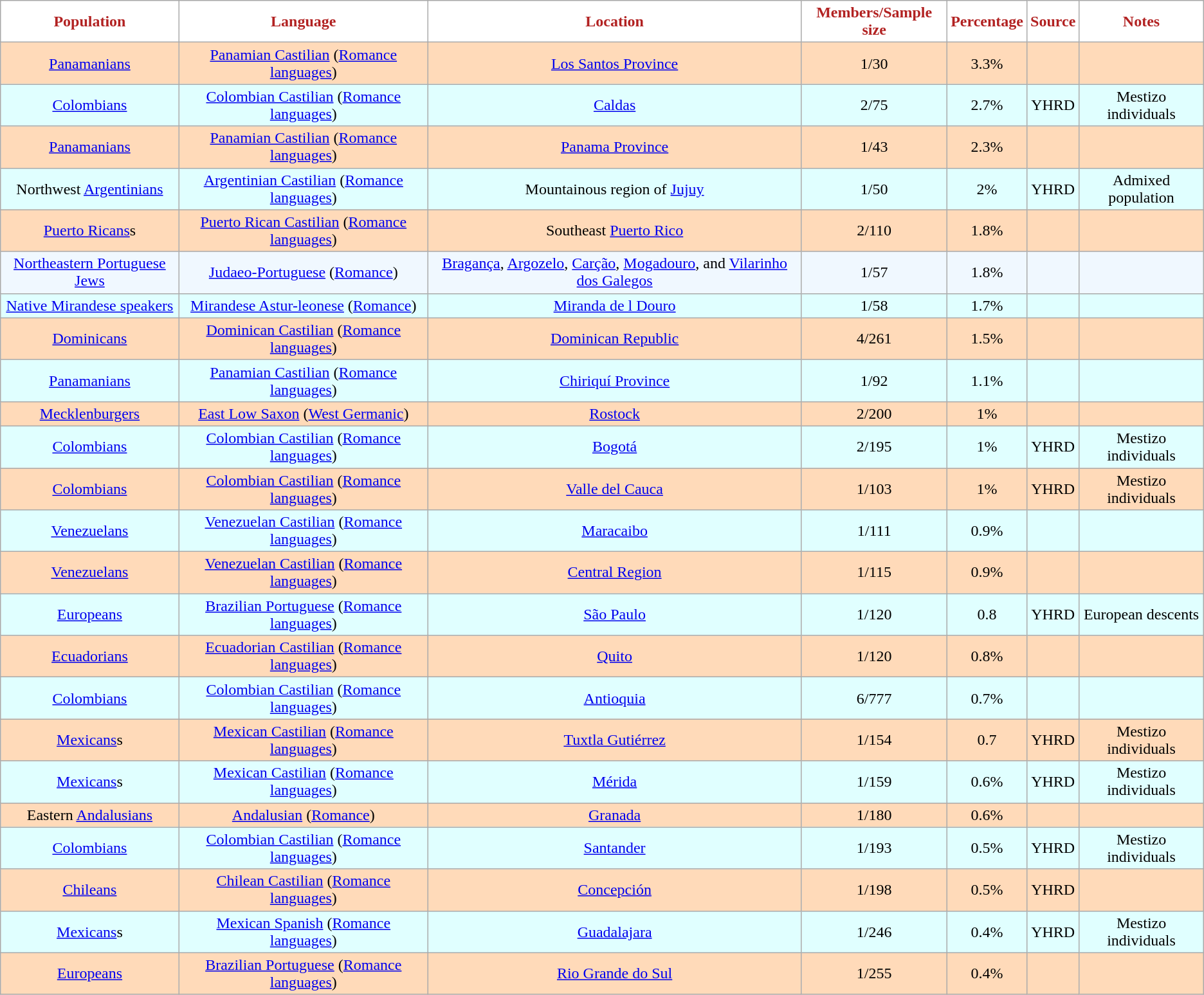<table class="wikitable sortable">
<tr style="text-align:center; background:;">
<td align="center" style="background:White; color:FireBrick;"><strong>Population</strong></td>
<td align="center" style="background:White; color:FireBrick;"><strong>Language</strong></td>
<td align="center" style="background:White; color:FireBrick;"><strong>Location</strong></td>
<td align="center" style="background:White; color:FireBrick;"><strong>Members/Sample size</strong></td>
<td align="center" style="background:White; color:FireBrick;"><strong>Percentage</strong></td>
<td align="center" style="background:White; color:FireBrick;"><strong>Source</strong></td>
<td align="center" style="background:White; color:FireBrick;"><strong>Notes</strong></td>
</tr>
<tr align="center" style="background:PeachPuff; color:*000*;">
<td><a href='#'>Panamanians</a></td>
<td><a href='#'>Panamian Castilian</a> (<a href='#'>Romance languages</a>)</td>
<td><a href='#'>Los Santos Province</a></td>
<td>1/30</td>
<td>3.3%</td>
<td></td>
<td></td>
</tr>
<tr align="center" style="background:LightCyan; color:*000*;">
<td><a href='#'>Colombians</a></td>
<td><a href='#'>Colombian Castilian</a> (<a href='#'>Romance languages</a>)</td>
<td><a href='#'>Caldas</a></td>
<td>2/75</td>
<td>2.7%</td>
<td>YHRD</td>
<td>Mestizo individuals</td>
</tr>
<tr align="center" style="background:PeachPuff; color:*000*;">
<td><a href='#'>Panamanians</a></td>
<td><a href='#'>Panamian Castilian</a> (<a href='#'>Romance languages</a>)</td>
<td><a href='#'>Panama Province</a></td>
<td>1/43</td>
<td>2.3%</td>
<td></td>
<td></td>
</tr>
<tr align="center" style="background:LightCyan; color:*000*;">
<td>Northwest <a href='#'>Argentinians</a></td>
<td><a href='#'>Argentinian Castilian</a> (<a href='#'>Romance languages</a>)</td>
<td>Mountainous region of <a href='#'>Jujuy</a></td>
<td>1/50</td>
<td>2%</td>
<td> YHRD</td>
<td>Admixed population</td>
</tr>
<tr align="center" style="background:PeachPuff; color:*000*;">
<td><a href='#'>Puerto Ricans</a>s</td>
<td><a href='#'>Puerto Rican Castilian</a> (<a href='#'>Romance languages</a>)</td>
<td>Southeast <a href='#'>Puerto Rico</a></td>
<td>2/110</td>
<td>1.8%</td>
<td></td>
<td></td>
</tr>
<tr align="center" style="background:AliceBlue; color:*000*;">
<td><a href='#'>Northeastern Portuguese Jews</a></td>
<td><a href='#'>Judaeo-Portuguese</a> (<a href='#'>Romance</a>)</td>
<td><a href='#'>Bragança</a>, <a href='#'>Argozelo</a>, <a href='#'>Carção</a>, <a href='#'>Mogadouro</a>, and <a href='#'>Vilarinho dos Galegos</a></td>
<td>1/57</td>
<td>1.8%</td>
<td></td>
<td></td>
</tr>
<tr align="center" style="background:LightCyan; color:*000*;">
<td><a href='#'>Native Mirandese speakers</a></td>
<td><a href='#'>Mirandese Astur-leonese</a> (<a href='#'>Romance</a>)</td>
<td><a href='#'>Miranda de l Douro</a></td>
<td>1/58</td>
<td>1.7%</td>
<td></td>
<td></td>
</tr>
<tr align="center" style="background:PeachPuff; color:*000*;">
<td><a href='#'>Dominicans</a></td>
<td><a href='#'>Dominican Castilian</a> (<a href='#'>Romance languages</a>)</td>
<td><a href='#'>Dominican Republic</a></td>
<td>4/261</td>
<td>1.5%</td>
<td></td>
<td></td>
</tr>
<tr align="center" style="background:LightCyan; color:*000*;">
<td><a href='#'>Panamanians</a></td>
<td><a href='#'>Panamian Castilian</a> (<a href='#'>Romance languages</a>)</td>
<td><a href='#'>Chiriquí Province</a></td>
<td>1/92</td>
<td>1.1%</td>
<td></td>
<td></td>
</tr>
<tr align="center" style="background:PeachPuff; color:*000*;">
<td><a href='#'>Mecklenburgers</a></td>
<td><a href='#'>East Low Saxon</a> (<a href='#'>West Germanic</a>)</td>
<td><a href='#'>Rostock</a></td>
<td>2/200</td>
<td>1%</td>
<td></td>
<td></td>
</tr>
<tr align="center" style="background:LightCyan; color:*000*;">
<td><a href='#'>Colombians</a></td>
<td><a href='#'>Colombian Castilian</a> (<a href='#'>Romance languages</a>)</td>
<td><a href='#'>Bogotá</a></td>
<td>2/195</td>
<td>1%</td>
<td>YHRD</td>
<td>Mestizo individuals</td>
</tr>
<tr align="center" style="background:PeachPuff; color:*000*;">
<td><a href='#'>Colombians</a></td>
<td><a href='#'>Colombian Castilian</a> (<a href='#'>Romance languages</a>)</td>
<td><a href='#'>Valle del Cauca</a></td>
<td>1/103</td>
<td>1%</td>
<td>YHRD</td>
<td>Mestizo individuals</td>
</tr>
<tr align="center" style="background:LightCyan; color:*000*;">
<td><a href='#'>Venezuelans</a></td>
<td><a href='#'>Venezuelan Castilian</a> (<a href='#'>Romance languages</a>)</td>
<td><a href='#'>Maracaibo</a></td>
<td>1/111</td>
<td>0.9%</td>
<td></td>
<td></td>
</tr>
<tr align="center" style="background:PeachPuff; color:*000*;">
<td><a href='#'>Venezuelans</a></td>
<td><a href='#'>Venezuelan Castilian</a> (<a href='#'>Romance languages</a>)</td>
<td><a href='#'>Central Region</a></td>
<td>1/115</td>
<td>0.9%</td>
<td></td>
<td></td>
</tr>
<tr align="center" style="background:LightCyan; color:*000*;">
<td><a href='#'>Europeans</a></td>
<td><a href='#'>Brazilian Portuguese</a> (<a href='#'>Romance languages</a>)</td>
<td><a href='#'>São Paulo</a></td>
<td>1/120</td>
<td>0.8</td>
<td>YHRD</td>
<td>European descents</td>
</tr>
<tr align="center" style="background:PeachPuff; color:*000*;">
<td><a href='#'>Ecuadorians</a></td>
<td><a href='#'>Ecuadorian Castilian</a> (<a href='#'>Romance languages</a>)</td>
<td><a href='#'>Quito</a></td>
<td>1/120</td>
<td>0.8%</td>
<td></td>
<td></td>
</tr>
<tr align="center" style="background:LightCyan; color:*000*;">
<td><a href='#'>Colombians</a></td>
<td><a href='#'>Colombian Castilian</a> (<a href='#'>Romance languages</a>)</td>
<td><a href='#'>Antioquia</a></td>
<td>6/777</td>
<td>0.7%</td>
<td></td>
<td></td>
</tr>
<tr align="center" style="background:PeachPuff; color:*000*;">
<td><a href='#'>Mexicans</a>s</td>
<td><a href='#'>Mexican Castilian</a> (<a href='#'>Romance languages</a>)</td>
<td><a href='#'>Tuxtla Gutiérrez</a></td>
<td>1/154</td>
<td>0.7</td>
<td>YHRD</td>
<td>Mestizo individuals</td>
</tr>
<tr align="center" style="background:LightCyan; color:*000*;">
<td><a href='#'>Mexicans</a>s</td>
<td><a href='#'>Mexican Castilian</a> (<a href='#'>Romance languages</a>)</td>
<td><a href='#'>Mérida</a></td>
<td>1/159</td>
<td>0.6%</td>
<td>YHRD</td>
<td>Mestizo individuals</td>
</tr>
<tr align="center" style="background:PeachPuff; color:*000*;">
<td>Eastern <a href='#'>Andalusians</a></td>
<td><a href='#'>Andalusian</a> (<a href='#'>Romance</a>)</td>
<td><a href='#'>Granada</a></td>
<td>1/180</td>
<td>0.6%</td>
<td></td>
<td></td>
</tr>
<tr align="center" style="background:LightCyan; color:*000*;">
<td><a href='#'>Colombians</a></td>
<td><a href='#'>Colombian Castilian</a> (<a href='#'>Romance languages</a>)</td>
<td><a href='#'>Santander</a></td>
<td>1/193</td>
<td>0.5%</td>
<td>YHRD</td>
<td>Mestizo individuals</td>
</tr>
<tr align="center" style="background:PeachPuff; color:*000*;">
<td><a href='#'>Chileans</a></td>
<td><a href='#'>Chilean Castilian</a> (<a href='#'>Romance languages</a>)</td>
<td><a href='#'>Concepción</a></td>
<td>1/198</td>
<td>0.5%</td>
<td>YHRD</td>
<td></td>
</tr>
<tr align="center" style="background:LightCyan; color:*000*;">
<td><a href='#'>Mexicans</a>s</td>
<td><a href='#'>Mexican Spanish</a> (<a href='#'>Romance languages</a>)</td>
<td><a href='#'>Guadalajara</a></td>
<td>1/246</td>
<td>0.4%</td>
<td>YHRD</td>
<td>Mestizo individuals</td>
</tr>
<tr align="center" style="background:PeachPuff; color:*000*;">
<td><a href='#'>Europeans</a></td>
<td><a href='#'>Brazilian Portuguese</a> (<a href='#'>Romance languages</a>)</td>
<td><a href='#'>Rio Grande do Sul</a></td>
<td>1/255</td>
<td>0.4%</td>
<td></td>
<td></td>
</tr>
</table>
